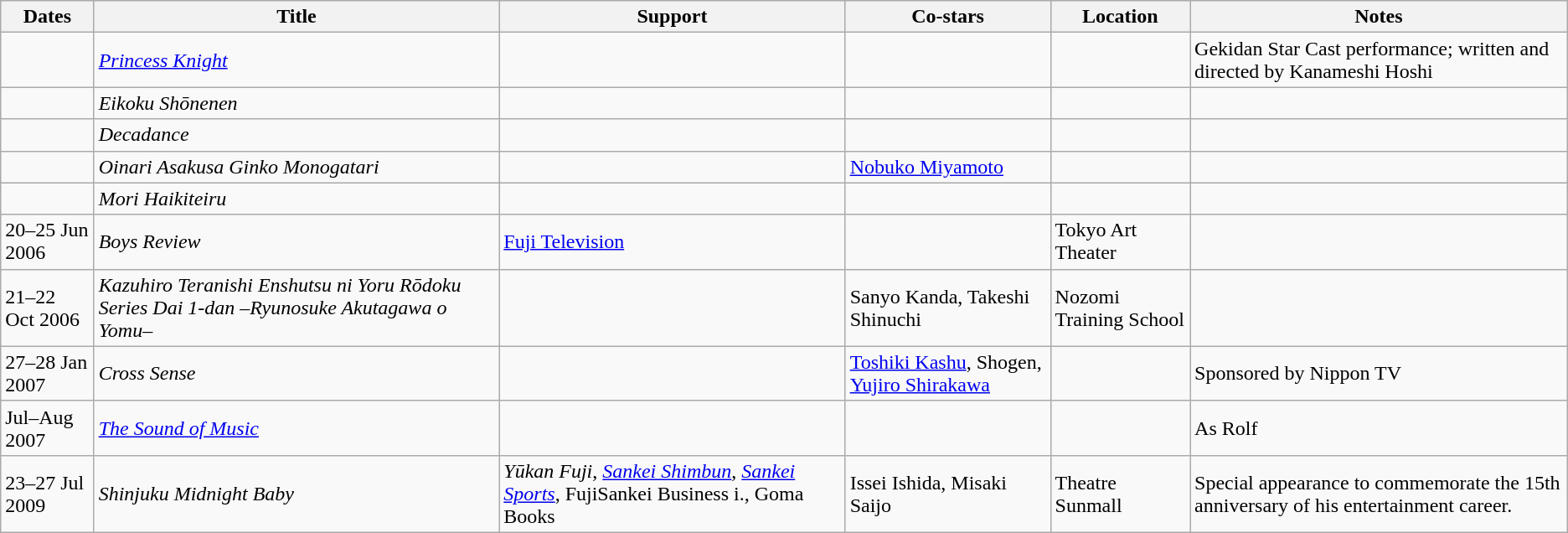<table class="wikitable">
<tr>
<th>Dates</th>
<th>Title</th>
<th>Support</th>
<th>Co-stars</th>
<th>Location</th>
<th>Notes</th>
</tr>
<tr>
<td></td>
<td><em><a href='#'>Princess Knight</a></em></td>
<td></td>
<td></td>
<td></td>
<td>Gekidan Star Cast performance; written and directed by Kanameshi Hoshi</td>
</tr>
<tr>
<td></td>
<td><em>Eikoku Shōnenen</em></td>
<td></td>
<td></td>
<td></td>
<td></td>
</tr>
<tr>
<td></td>
<td><em>Decadance</em></td>
<td></td>
<td></td>
<td></td>
<td></td>
</tr>
<tr>
<td></td>
<td><em>Oinari Asakusa Ginko Monogatari</em></td>
<td></td>
<td><a href='#'>Nobuko Miyamoto</a></td>
<td></td>
<td></td>
</tr>
<tr>
<td></td>
<td><em>Mori Haikiteiru</em></td>
<td></td>
<td></td>
<td></td>
<td></td>
</tr>
<tr>
<td>20–25 Jun 2006</td>
<td><em>Boys Review</em></td>
<td><a href='#'>Fuji Television</a></td>
<td></td>
<td>Tokyo Art Theater</td>
<td></td>
</tr>
<tr>
<td>21–22 Oct 2006</td>
<td><em>Kazuhiro Teranishi Enshutsu ni Yoru Rōdoku Series Dai 1-dan –Ryunosuke Akutagawa o Yomu–</em></td>
<td></td>
<td>Sanyo Kanda, Takeshi Shinuchi</td>
<td>Nozomi Training School</td>
<td></td>
</tr>
<tr>
<td>27–28 Jan 2007</td>
<td><em>Cross Sense</em></td>
<td></td>
<td><a href='#'>Toshiki Kashu</a>, Shogen, <a href='#'>Yujiro Shirakawa</a></td>
<td></td>
<td>Sponsored by Nippon TV</td>
</tr>
<tr>
<td>Jul–Aug 2007</td>
<td><em><a href='#'>The Sound of Music</a></em></td>
<td></td>
<td></td>
<td></td>
<td>As Rolf</td>
</tr>
<tr>
<td>23–27 Jul 2009</td>
<td><em>Shinjuku Midnight Baby</em></td>
<td><em>Yūkan Fuji</em>, <em><a href='#'>Sankei Shimbun</a></em>, <em><a href='#'>Sankei Sports</a></em>, FujiSankei Business i., Goma Books</td>
<td>Issei Ishida, Misaki Saijo</td>
<td>Theatre Sunmall</td>
<td>Special appearance to commemorate the 15th anniversary of his entertainment career.</td>
</tr>
</table>
